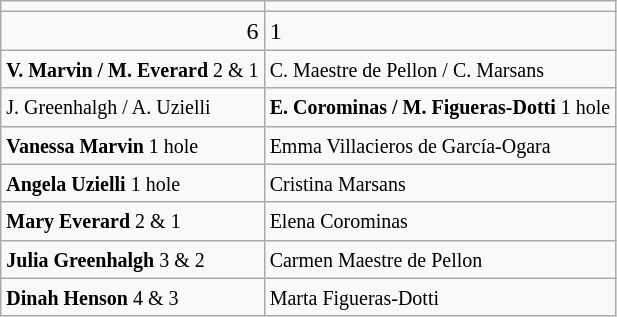<table class="wikitable">
<tr>
<td align=centerwidth="180"></td>
<td align=centerwidth="180"></td>
</tr>
<tr>
<td align="right">6</td>
<td>1</td>
</tr>
<tr>
<td><small><strong>V. Marvin / M. Everard</strong> 2 & 1</small></td>
<td><small>C. Maestre de Pellon / C. Marsans</small></td>
</tr>
<tr>
<td><small>J. Greenhalgh / A. Uzielli</small></td>
<td><small><strong>E. Corominas / M. Figueras-Dotti</strong> 1 hole</small></td>
</tr>
<tr>
<td><small><strong>Vanessa Marvin</strong> 1 hole</small></td>
<td><small>Emma Villacieros de García-Ogara</small></td>
</tr>
<tr>
<td><small><strong>Angela Uzielli</strong> 1 hole</small></td>
<td><small>Cristina Marsans</small></td>
</tr>
<tr>
<td><small><strong>Mary Everard</strong> 2 & 1</small></td>
<td><small>Elena Corominas</small></td>
</tr>
<tr>
<td><small><strong>Julia Greenhalgh</strong> 3 & 2</small></td>
<td><small>Carmen Maestre de Pellon</small></td>
</tr>
<tr>
<td><small><strong>Dinah Henson</strong> 4 & 3</small></td>
<td><small>Marta Figueras-Dotti</small></td>
</tr>
</table>
